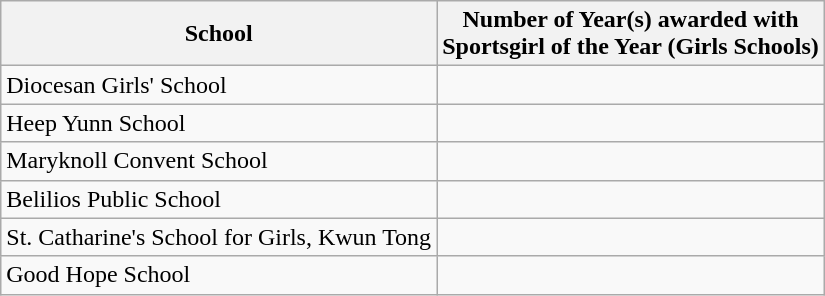<table class="wikitable">
<tr>
<th>School</th>
<th>Number of Year(s) awarded with<br>Sportsgirl of the Year (Girls Schools)</th>
</tr>
<tr>
<td>Diocesan Girls' School</td>
<td></td>
</tr>
<tr>
<td>Heep Yunn School</td>
<td></td>
</tr>
<tr>
<td>Maryknoll Convent School</td>
<td></td>
</tr>
<tr>
<td>Belilios Public School</td>
<td></td>
</tr>
<tr>
<td>St. Catharine's School for Girls, Kwun Tong</td>
<td></td>
</tr>
<tr>
<td>Good Hope School</td>
<td></td>
</tr>
</table>
